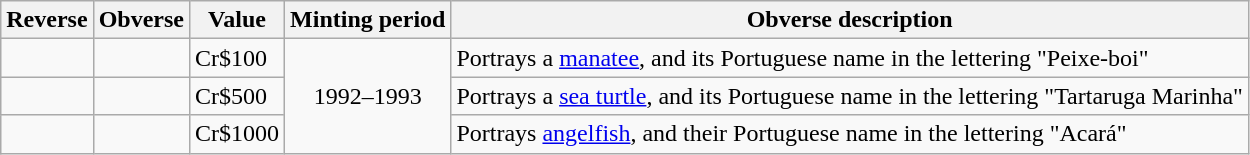<table class="wikitable">
<tr>
<th>Reverse</th>
<th>Obverse</th>
<th>Value</th>
<th>Minting period</th>
<th>Obverse description</th>
</tr>
<tr>
<td></td>
<td></td>
<td>Cr$100</td>
<td rowspan="3" style="text-align: center;">1992–1993</td>
<td>Portrays a <a href='#'>manatee</a>, and its Portuguese name in the lettering "Peixe-boi"</td>
</tr>
<tr>
<td></td>
<td></td>
<td>Cr$500</td>
<td>Portrays a <a href='#'>sea turtle</a>, and its Portuguese name in the lettering "Tartaruga Marinha"</td>
</tr>
<tr>
<td></td>
<td></td>
<td>Cr$1000</td>
<td>Portrays <a href='#'>angelfish</a>, and their Portuguese name in the lettering "Acará"</td>
</tr>
</table>
